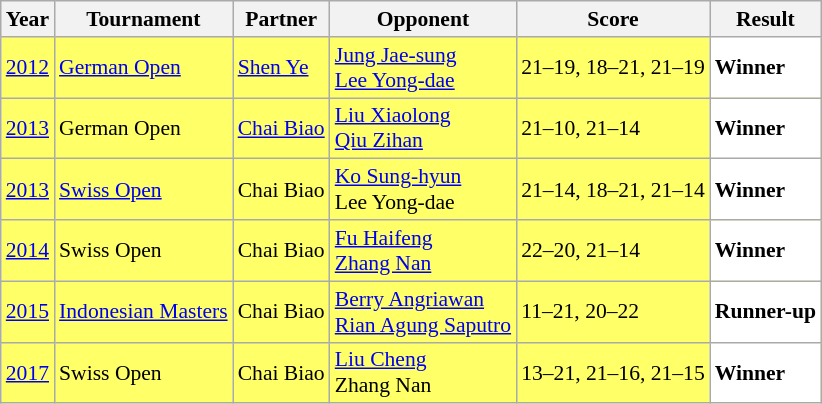<table class="sortable wikitable" style="font-size: 90%;">
<tr>
<th>Year</th>
<th>Tournament</th>
<th>Partner</th>
<th>Opponent</th>
<th>Score</th>
<th>Result</th>
</tr>
<tr style="background:#FFFF67">
<td align="center"><a href='#'>2012</a></td>
<td align="left"><a href='#'>German Open</a></td>
<td align="left"> <a href='#'>Shen Ye</a></td>
<td align="left"> <a href='#'>Jung Jae-sung</a> <br>  <a href='#'>Lee Yong-dae</a></td>
<td align="left">21–19, 18–21, 21–19</td>
<td style="text-align:left; background:white"> <strong>Winner</strong></td>
</tr>
<tr style="background:#FFFF67">
<td align="center"><a href='#'>2013</a></td>
<td align="left">German Open</td>
<td align="left"> <a href='#'>Chai Biao</a></td>
<td align="left"> <a href='#'>Liu Xiaolong</a> <br>  <a href='#'>Qiu Zihan</a></td>
<td align="left">21–10, 21–14</td>
<td style="text-align:left; background:white"> <strong>Winner</strong></td>
</tr>
<tr style="background:#FFFF67">
<td align="center"><a href='#'>2013</a></td>
<td align="left"><a href='#'>Swiss Open</a></td>
<td align="left"> Chai Biao</td>
<td align="left"> <a href='#'>Ko Sung-hyun</a> <br>  Lee Yong-dae</td>
<td align="left">21–14, 18–21, 21–14</td>
<td style="text-align:left; background:white"> <strong>Winner</strong></td>
</tr>
<tr style="background:#FFFF67">
<td align="center"><a href='#'>2014</a></td>
<td align="left">Swiss Open</td>
<td align="left"> Chai Biao</td>
<td align="left"> <a href='#'>Fu Haifeng</a> <br>  <a href='#'>Zhang Nan</a></td>
<td align="left">22–20, 21–14</td>
<td style="text-align:left; background:white"> <strong>Winner</strong></td>
</tr>
<tr style="background:#FFFF67">
<td align="center"><a href='#'>2015</a></td>
<td align="left"><a href='#'>Indonesian Masters</a></td>
<td align="left"> Chai Biao</td>
<td align="left"> <a href='#'>Berry Angriawan</a> <br>  <a href='#'>Rian Agung Saputro</a></td>
<td align="left">11–21, 20–22</td>
<td style="text-align:left; background:white"> <strong>Runner-up</strong></td>
</tr>
<tr style="background:#FFFF67">
<td align="center"><a href='#'>2017</a></td>
<td align="left">Swiss Open</td>
<td align="left"> Chai Biao</td>
<td align="left"> <a href='#'>Liu Cheng</a> <br>  Zhang Nan</td>
<td align="left">13–21, 21–16, 21–15</td>
<td style="text-align:left; background:white"> <strong>Winner</strong></td>
</tr>
</table>
